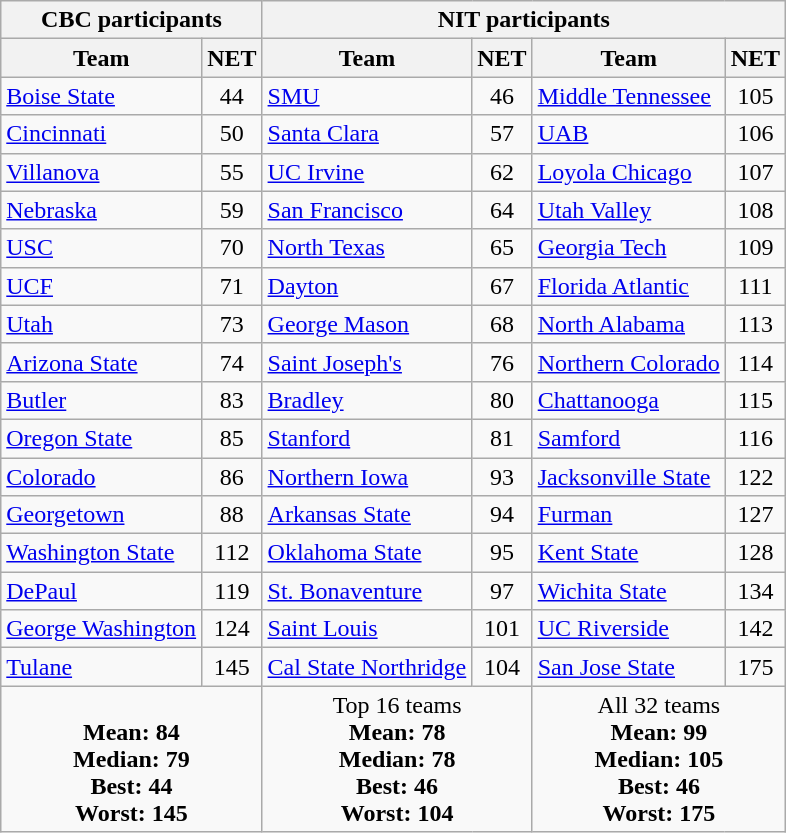<table class="wikitable sortable" style="text-align: center;">
<tr>
<th colspan="2";>CBC participants</th>
<th colspan="4";>NIT participants</th>
</tr>
<tr>
<th>Team</th>
<th data-sort-type="number">NET</th>
<th>Team</th>
<th data-sort-type="number">NET</th>
<th>Team</th>
<th data-sort-type="number">NET</th>
</tr>
<tr>
<td align="left"><a href='#'>Boise State</a></td>
<td>44</td>
<td align="left"><a href='#'>SMU</a></td>
<td>46</td>
<td align="left"><a href='#'>Middle Tennessee</a></td>
<td>105</td>
</tr>
<tr>
<td align="left"><a href='#'>Cincinnati</a></td>
<td>50</td>
<td align="left"><a href='#'>Santa Clara</a></td>
<td>57</td>
<td align="left"><a href='#'>UAB</a></td>
<td>106</td>
</tr>
<tr>
<td align="left"><a href='#'>Villanova</a></td>
<td>55</td>
<td align="left"><a href='#'>UC Irvine</a></td>
<td>62</td>
<td align="left"><a href='#'>Loyola Chicago</a></td>
<td>107</td>
</tr>
<tr>
<td align="left"><a href='#'>Nebraska</a></td>
<td>59</td>
<td align="left"><a href='#'>San Francisco</a></td>
<td>64</td>
<td align="left"><a href='#'>Utah Valley</a></td>
<td>108</td>
</tr>
<tr>
<td align="left"><a href='#'>USC</a></td>
<td>70</td>
<td align="left"><a href='#'>North Texas</a></td>
<td>65</td>
<td align="left"><a href='#'>Georgia Tech</a></td>
<td>109</td>
</tr>
<tr>
<td align="left"><a href='#'>UCF</a></td>
<td>71</td>
<td align="left"><a href='#'>Dayton</a></td>
<td>67</td>
<td align="left"><a href='#'>Florida Atlantic</a></td>
<td>111</td>
</tr>
<tr>
<td align="left"><a href='#'>Utah</a></td>
<td>73</td>
<td align="left"><a href='#'>George Mason</a></td>
<td>68</td>
<td align="left"><a href='#'>North Alabama</a></td>
<td>113</td>
</tr>
<tr>
<td align="left"><a href='#'>Arizona State</a></td>
<td>74</td>
<td align="left"><a href='#'>Saint Joseph's</a></td>
<td>76</td>
<td align="left"><a href='#'>Northern Colorado</a></td>
<td>114</td>
</tr>
<tr>
<td align="left"><a href='#'>Butler</a></td>
<td>83</td>
<td align="left"><a href='#'>Bradley</a></td>
<td>80</td>
<td align="left"><a href='#'>Chattanooga</a></td>
<td>115</td>
</tr>
<tr>
<td align="left"><a href='#'>Oregon State</a></td>
<td>85</td>
<td align="left"><a href='#'>Stanford</a></td>
<td>81</td>
<td align="left"><a href='#'>Samford</a></td>
<td>116</td>
</tr>
<tr>
<td align="left"><a href='#'>Colorado</a></td>
<td>86</td>
<td align="left"><a href='#'>Northern Iowa</a></td>
<td>93</td>
<td align="left"><a href='#'>Jacksonville State</a></td>
<td>122</td>
</tr>
<tr>
<td align="left"><a href='#'>Georgetown</a></td>
<td>88</td>
<td align="left"><a href='#'>Arkansas State</a></td>
<td>94</td>
<td align="left"><a href='#'>Furman</a></td>
<td>127</td>
</tr>
<tr>
<td align="left"><a href='#'>Washington State</a></td>
<td>112</td>
<td align="left"><a href='#'>Oklahoma State</a></td>
<td>95</td>
<td align="left"><a href='#'>Kent State</a></td>
<td>128</td>
</tr>
<tr>
<td align="left"><a href='#'>DePaul</a></td>
<td>119</td>
<td align="left"><a href='#'>St. Bonaventure</a></td>
<td>97</td>
<td align="left"><a href='#'>Wichita State</a></td>
<td>134</td>
</tr>
<tr>
<td align="left"><a href='#'>George Washington</a></td>
<td>124</td>
<td align="left"><a href='#'>Saint Louis</a></td>
<td>101</td>
<td align="left"><a href='#'>UC Riverside</a></td>
<td>142</td>
</tr>
<tr>
<td align="left"><a href='#'>Tulane</a></td>
<td>145</td>
<td align="left"><a href='#'>Cal State Northridge</a></td>
<td>104</td>
<td align="left"><a href='#'>San Jose State</a></td>
<td>175</td>
</tr>
<tr class="sortbottom">
<td colspan="2";> <br><strong>Mean: 84</strong><br><strong>Median: 79</strong><br><strong>Best: 44</strong><br><strong>Worst: 145</strong></td>
<td colspan="2";>Top 16 teams<br><strong>Mean: 78</strong><br><strong>Median: 78</strong><br><strong>Best: 46</strong><br><strong>Worst: 104</strong></td>
<td colspan="2";>All 32 teams<br><strong>Mean: 99</strong><br><strong>Median: 105</strong><br><strong>Best: 46</strong><br><strong>Worst: 175</strong></td>
</tr>
</table>
